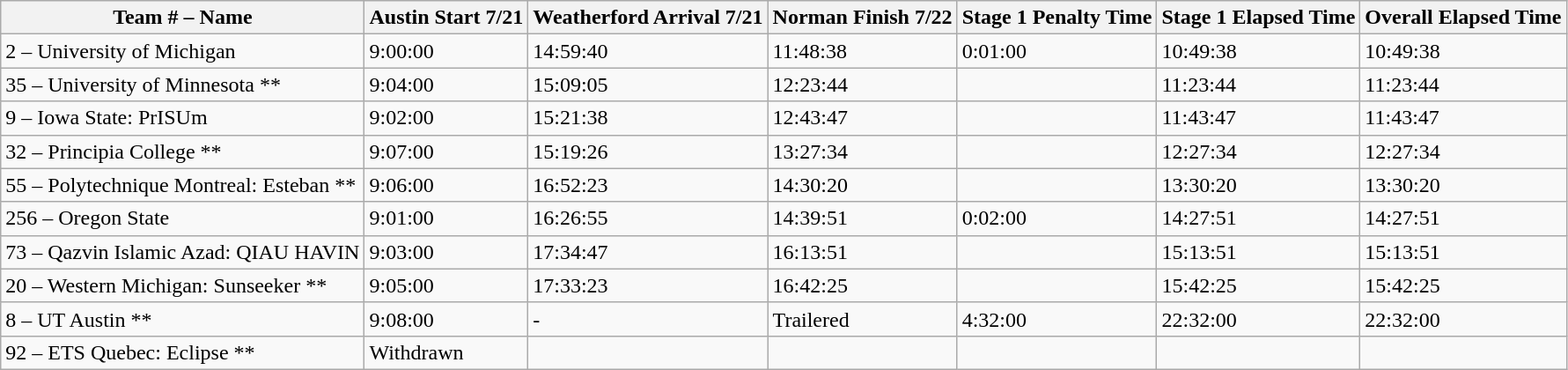<table class="wikitable">
<tr>
<th>Team # – Name</th>
<th>Austin Start 7/21</th>
<th>Weatherford Arrival 7/21</th>
<th>Norman Finish 7/22</th>
<th>Stage 1 Penalty Time</th>
<th>Stage 1 Elapsed Time</th>
<th>Overall Elapsed Time</th>
</tr>
<tr>
<td>2 – University of Michigan</td>
<td>9:00:00</td>
<td>14:59:40</td>
<td>11:48:38</td>
<td>0:01:00</td>
<td>10:49:38</td>
<td>10:49:38</td>
</tr>
<tr>
<td>35 – University of Minnesota **</td>
<td>9:04:00</td>
<td>15:09:05</td>
<td>12:23:44</td>
<td></td>
<td>11:23:44</td>
<td>11:23:44</td>
</tr>
<tr>
<td>9 – Iowa State: PrISUm</td>
<td>9:02:00</td>
<td>15:21:38</td>
<td>12:43:47</td>
<td></td>
<td>11:43:47</td>
<td>11:43:47</td>
</tr>
<tr>
<td>32 – Principia College **</td>
<td>9:07:00</td>
<td>15:19:26</td>
<td>13:27:34</td>
<td></td>
<td>12:27:34</td>
<td>12:27:34</td>
</tr>
<tr>
<td>55 – Polytechnique Montreal: Esteban **</td>
<td>9:06:00</td>
<td>16:52:23</td>
<td>14:30:20</td>
<td></td>
<td>13:30:20</td>
<td>13:30:20</td>
</tr>
<tr>
<td>256 – Oregon State</td>
<td>9:01:00</td>
<td>16:26:55</td>
<td>14:39:51</td>
<td>0:02:00</td>
<td>14:27:51</td>
<td>14:27:51</td>
</tr>
<tr>
<td>73 – Qazvin Islamic Azad: QIAU HAVIN</td>
<td>9:03:00</td>
<td>17:34:47</td>
<td>16:13:51</td>
<td></td>
<td>15:13:51</td>
<td>15:13:51</td>
</tr>
<tr>
<td>20 – Western Michigan: Sunseeker **</td>
<td>9:05:00</td>
<td>17:33:23</td>
<td>16:42:25</td>
<td></td>
<td>15:42:25</td>
<td>15:42:25</td>
</tr>
<tr>
<td>8 – UT Austin **</td>
<td>9:08:00</td>
<td>-</td>
<td>Trailered</td>
<td>4:32:00</td>
<td>22:32:00</td>
<td>22:32:00</td>
</tr>
<tr>
<td>92 – ETS Quebec: Eclipse **</td>
<td>Withdrawn</td>
<td></td>
<td></td>
<td></td>
<td></td>
<td></td>
</tr>
</table>
